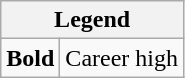<table class="wikitable mw-collapsible mw-collapsed">
<tr>
<th colspan="2">Legend</th>
</tr>
<tr>
<td><strong>Bold</strong></td>
<td>Career high</td>
</tr>
</table>
